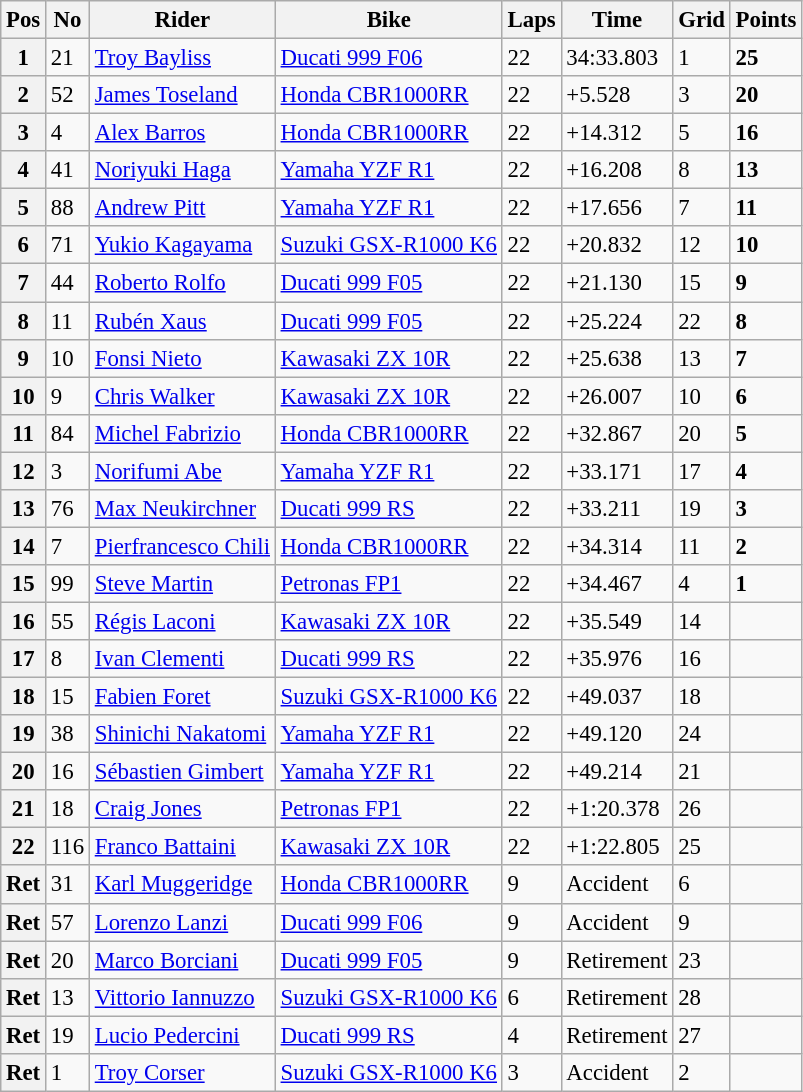<table class="wikitable" style="font-size: 95%;">
<tr>
<th>Pos</th>
<th>No</th>
<th>Rider</th>
<th>Bike</th>
<th>Laps</th>
<th>Time</th>
<th>Grid</th>
<th>Points</th>
</tr>
<tr>
<th>1</th>
<td>21</td>
<td> <a href='#'>Troy Bayliss</a></td>
<td><a href='#'>Ducati 999 F06</a></td>
<td>22</td>
<td>34:33.803</td>
<td>1</td>
<td><strong>25</strong></td>
</tr>
<tr>
<th>2</th>
<td>52</td>
<td> <a href='#'>James Toseland</a></td>
<td><a href='#'>Honda CBR1000RR</a></td>
<td>22</td>
<td>+5.528</td>
<td>3</td>
<td><strong>20</strong></td>
</tr>
<tr>
<th>3</th>
<td>4</td>
<td> <a href='#'>Alex Barros</a></td>
<td><a href='#'>Honda CBR1000RR</a></td>
<td>22</td>
<td>+14.312</td>
<td>5</td>
<td><strong>16</strong></td>
</tr>
<tr>
<th>4</th>
<td>41</td>
<td> <a href='#'>Noriyuki Haga</a></td>
<td><a href='#'>Yamaha YZF R1</a></td>
<td>22</td>
<td>+16.208</td>
<td>8</td>
<td><strong>13</strong></td>
</tr>
<tr>
<th>5</th>
<td>88</td>
<td> <a href='#'>Andrew Pitt</a></td>
<td><a href='#'>Yamaha YZF R1</a></td>
<td>22</td>
<td>+17.656</td>
<td>7</td>
<td><strong>11</strong></td>
</tr>
<tr>
<th>6</th>
<td>71</td>
<td> <a href='#'>Yukio Kagayama</a></td>
<td><a href='#'>Suzuki GSX-R1000 K6</a></td>
<td>22</td>
<td>+20.832</td>
<td>12</td>
<td><strong>10</strong></td>
</tr>
<tr>
<th>7</th>
<td>44</td>
<td> <a href='#'>Roberto Rolfo</a></td>
<td><a href='#'>Ducati 999 F05</a></td>
<td>22</td>
<td>+21.130</td>
<td>15</td>
<td><strong>9</strong></td>
</tr>
<tr>
<th>8</th>
<td>11</td>
<td> <a href='#'>Rubén Xaus</a></td>
<td><a href='#'>Ducati 999 F05</a></td>
<td>22</td>
<td>+25.224</td>
<td>22</td>
<td><strong>8</strong></td>
</tr>
<tr>
<th>9</th>
<td>10</td>
<td> <a href='#'>Fonsi Nieto</a></td>
<td><a href='#'>Kawasaki ZX 10R</a></td>
<td>22</td>
<td>+25.638</td>
<td>13</td>
<td><strong>7</strong></td>
</tr>
<tr>
<th>10</th>
<td>9</td>
<td> <a href='#'>Chris Walker</a></td>
<td><a href='#'>Kawasaki ZX 10R</a></td>
<td>22</td>
<td>+26.007</td>
<td>10</td>
<td><strong>6</strong></td>
</tr>
<tr>
<th>11</th>
<td>84</td>
<td> <a href='#'>Michel Fabrizio</a></td>
<td><a href='#'>Honda CBR1000RR</a></td>
<td>22</td>
<td>+32.867</td>
<td>20</td>
<td><strong>5</strong></td>
</tr>
<tr>
<th>12</th>
<td>3</td>
<td> <a href='#'>Norifumi Abe</a></td>
<td><a href='#'>Yamaha YZF R1</a></td>
<td>22</td>
<td>+33.171</td>
<td>17</td>
<td><strong>4</strong></td>
</tr>
<tr>
<th>13</th>
<td>76</td>
<td> <a href='#'>Max Neukirchner</a></td>
<td><a href='#'>Ducati 999 RS</a></td>
<td>22</td>
<td>+33.211</td>
<td>19</td>
<td><strong>3</strong></td>
</tr>
<tr>
<th>14</th>
<td>7</td>
<td> <a href='#'>Pierfrancesco Chili</a></td>
<td><a href='#'>Honda CBR1000RR</a></td>
<td>22</td>
<td>+34.314</td>
<td>11</td>
<td><strong>2</strong></td>
</tr>
<tr>
<th>15</th>
<td>99</td>
<td> <a href='#'>Steve Martin</a></td>
<td><a href='#'>Petronas FP1</a></td>
<td>22</td>
<td>+34.467</td>
<td>4</td>
<td><strong>1</strong></td>
</tr>
<tr>
<th>16</th>
<td>55</td>
<td> <a href='#'>Régis Laconi</a></td>
<td><a href='#'>Kawasaki ZX 10R</a></td>
<td>22</td>
<td>+35.549</td>
<td>14</td>
<td></td>
</tr>
<tr>
<th>17</th>
<td>8</td>
<td> <a href='#'>Ivan Clementi</a></td>
<td><a href='#'>Ducati 999 RS</a></td>
<td>22</td>
<td>+35.976</td>
<td>16</td>
<td></td>
</tr>
<tr>
<th>18</th>
<td>15</td>
<td> <a href='#'>Fabien Foret</a></td>
<td><a href='#'>Suzuki GSX-R1000 K6</a></td>
<td>22</td>
<td>+49.037</td>
<td>18</td>
<td></td>
</tr>
<tr>
<th>19</th>
<td>38</td>
<td> <a href='#'>Shinichi Nakatomi</a></td>
<td><a href='#'>Yamaha YZF R1</a></td>
<td>22</td>
<td>+49.120</td>
<td>24</td>
<td></td>
</tr>
<tr>
<th>20</th>
<td>16</td>
<td> <a href='#'>Sébastien Gimbert</a></td>
<td><a href='#'>Yamaha YZF R1</a></td>
<td>22</td>
<td>+49.214</td>
<td>21</td>
<td></td>
</tr>
<tr>
<th>21</th>
<td>18</td>
<td> <a href='#'>Craig Jones</a></td>
<td><a href='#'>Petronas FP1</a></td>
<td>22</td>
<td>+1:20.378</td>
<td>26</td>
<td></td>
</tr>
<tr>
<th>22</th>
<td>116</td>
<td> <a href='#'>Franco Battaini</a></td>
<td><a href='#'>Kawasaki ZX 10R</a></td>
<td>22</td>
<td>+1:22.805</td>
<td>25</td>
<td></td>
</tr>
<tr>
<th>Ret</th>
<td>31</td>
<td> <a href='#'>Karl Muggeridge</a></td>
<td><a href='#'>Honda CBR1000RR</a></td>
<td>9</td>
<td>Accident</td>
<td>6</td>
<td></td>
</tr>
<tr>
<th>Ret</th>
<td>57</td>
<td> <a href='#'>Lorenzo Lanzi</a></td>
<td><a href='#'>Ducati 999 F06</a></td>
<td>9</td>
<td>Accident</td>
<td>9</td>
<td></td>
</tr>
<tr>
<th>Ret</th>
<td>20</td>
<td> <a href='#'>Marco Borciani</a></td>
<td><a href='#'>Ducati 999 F05</a></td>
<td>9</td>
<td>Retirement</td>
<td>23</td>
<td></td>
</tr>
<tr>
<th>Ret</th>
<td>13</td>
<td> <a href='#'>Vittorio Iannuzzo</a></td>
<td><a href='#'>Suzuki GSX-R1000 K6</a></td>
<td>6</td>
<td>Retirement</td>
<td>28</td>
<td></td>
</tr>
<tr>
<th>Ret</th>
<td>19</td>
<td> <a href='#'>Lucio Pedercini</a></td>
<td><a href='#'>Ducati 999 RS</a></td>
<td>4</td>
<td>Retirement</td>
<td>27</td>
<td></td>
</tr>
<tr>
<th>Ret</th>
<td>1</td>
<td> <a href='#'>Troy Corser</a></td>
<td><a href='#'>Suzuki GSX-R1000 K6</a></td>
<td>3</td>
<td>Accident</td>
<td>2</td>
<td></td>
</tr>
</table>
